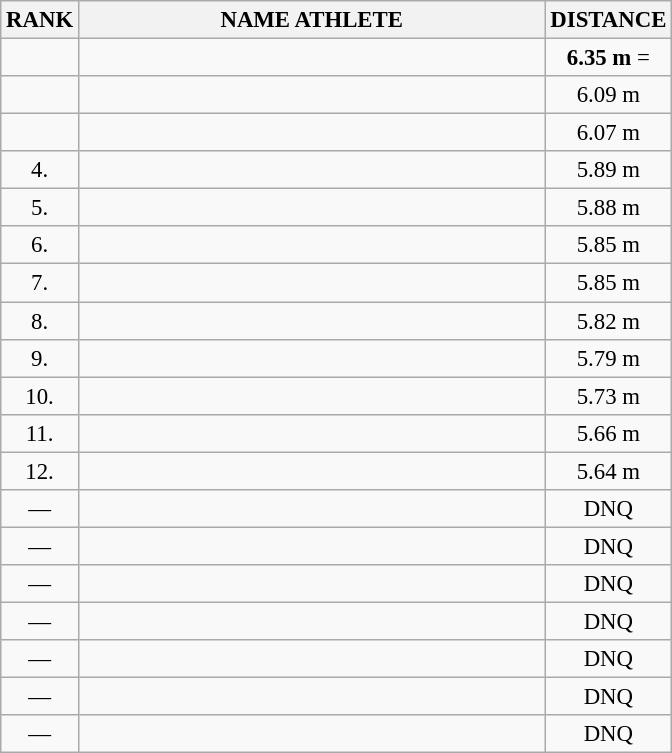<table class="wikitable" style="font-size:95%;">
<tr>
<th>RANK</th>
<th align="left" style="width: 20em">NAME ATHLETE</th>
<th>DISTANCE</th>
</tr>
<tr>
<td align="center"></td>
<td></td>
<td align="center"><strong>6.35 m</strong> =</td>
</tr>
<tr>
<td align="center"></td>
<td></td>
<td align="center">6.09 m</td>
</tr>
<tr>
<td align="center"></td>
<td></td>
<td align="center">6.07 m</td>
</tr>
<tr>
<td align="center">4.</td>
<td></td>
<td align="center">5.89 m</td>
</tr>
<tr>
<td align="center">5.</td>
<td></td>
<td align="center">5.88 m</td>
</tr>
<tr>
<td align="center">6.</td>
<td></td>
<td align="center">5.85 m</td>
</tr>
<tr>
<td align="center">7.</td>
<td></td>
<td align="center">5.85 m</td>
</tr>
<tr>
<td align="center">8.</td>
<td></td>
<td align="center">5.82 m</td>
</tr>
<tr>
<td align="center">9.</td>
<td></td>
<td align="center">5.79 m</td>
</tr>
<tr>
<td align="center">10.</td>
<td></td>
<td align="center">5.73 m</td>
</tr>
<tr>
<td align="center">11.</td>
<td></td>
<td align="center">5.66 m</td>
</tr>
<tr>
<td align="center">12.</td>
<td></td>
<td align="center">5.64 m</td>
</tr>
<tr>
<td align="center">—</td>
<td></td>
<td align="center">DNQ</td>
</tr>
<tr>
<td align="center">—</td>
<td></td>
<td align="center">DNQ</td>
</tr>
<tr>
<td align="center">—</td>
<td></td>
<td align="center">DNQ</td>
</tr>
<tr>
<td align="center">—</td>
<td></td>
<td align="center">DNQ</td>
</tr>
<tr>
<td align="center">—</td>
<td></td>
<td align="center">DNQ</td>
</tr>
<tr>
<td align="center">—</td>
<td></td>
<td align="center">DNQ</td>
</tr>
<tr>
<td align="center">—</td>
<td></td>
<td align="center">DNQ</td>
</tr>
</table>
